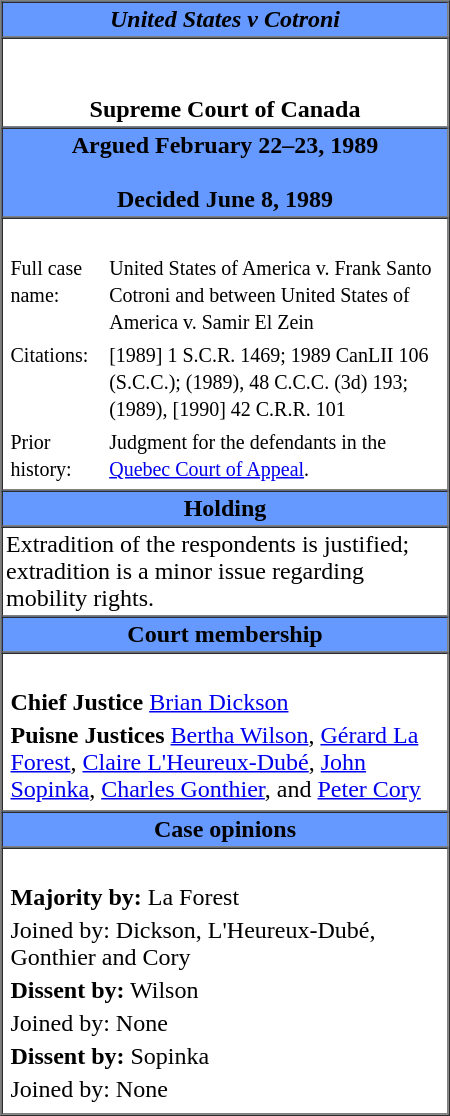<table cellpadding="2" cellspacing="0" border="1" align="right" style="margin-left: 0.5em" width=300px>
<tr>
<th bgcolor="6699FF"><strong><em>United States v Cotroni</em></strong></th>
</tr>
<tr>
<td align="center"><br><br><strong>Supreme Court of Canada</strong></td>
</tr>
<tr>
<th bgcolor="6699FF">Argued February 22–23, 1989<br><br>Decided June 8, 1989</th>
</tr>
<tr>
<td><br><table align="center">
<tr>
<td valign="top"><small>Full case name: </small></td>
<td valign="top"><small>United States of America v. Frank Santo Cotroni and between United States of America v. Samir El Zein</small></td>
</tr>
<tr>
<td valign="top"><small> Citations:</small></td>
<td valign="top"><small> [1989] 1 S.C.R. 1469; 1989 CanLII 106 (S.C.C.); (1989), 48 C.C.C. (3d) 193; (1989), [1990] 42 C.R.R. 101</small></td>
</tr>
<tr>
<td valign="top"><small> Prior history:</small></td>
<td valign="top"><small>Judgment for the defendants in the <a href='#'>Quebec Court of Appeal</a>.</small></td>
</tr>
</table>
</td>
</tr>
<tr>
<th bgcolor="6699FF"><strong>Holding</strong></th>
</tr>
<tr>
<td>Extradition of the respondents is justified; extradition is a minor issue regarding mobility rights.</td>
</tr>
<tr>
<th bgcolor="6699FF"><strong>Court membership</strong></th>
</tr>
<tr>
<td><br><table align="center">
<tr>
<td><strong>Chief Justice</strong> <a href='#'>Brian Dickson</a></td>
</tr>
<tr>
<td><strong>Puisne Justices</strong> <a href='#'>Bertha Wilson</a>, <a href='#'>Gérard La Forest</a>, <a href='#'>Claire L'Heureux-Dubé</a>, <a href='#'>John Sopinka</a>, <a href='#'>Charles Gonthier</a>, and <a href='#'>Peter Cory</a></td>
</tr>
</table>
</td>
</tr>
<tr>
<th bgcolor="6699FF"><strong>Case opinions</strong></th>
</tr>
<tr>
<td><br><table align="top">
<tr>
<td><strong>Majority by:</strong> La Forest</td>
</tr>
<tr>
<td>Joined by: Dickson, L'Heureux-Dubé, Gonthier and Cory</td>
</tr>
<tr>
<td><strong>Dissent by:</strong> Wilson</td>
</tr>
<tr>
<td>Joined by: None</td>
</tr>
<tr>
<td><strong>Dissent by:</strong> Sopinka</td>
</tr>
<tr>
<td>Joined by: None</td>
</tr>
<tr>
</tr>
</table>
</td>
</tr>
</table>
